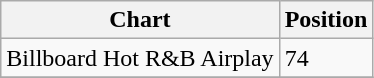<table class="wikitable">
<tr>
<th>Chart</th>
<th>Position</th>
</tr>
<tr>
<td {{single chart>Billboard Hot R&B Airplay</td>
<td>74</td>
</tr>
<tr>
</tr>
</table>
